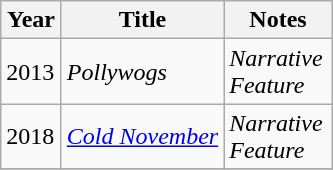<table class="wikitable sortable">
<tr>
<th width="33">Year</th>
<th>Title</th>
<th width=65>Notes</th>
</tr>
<tr>
<td>2013</td>
<td><em>Pollywogs</em></td>
<td><em>Narrative Feature</em></td>
</tr>
<tr>
<td>2018</td>
<td><em><a href='#'>Cold November</a></em></td>
<td><em>Narrative Feature</em></td>
</tr>
<tr>
</tr>
</table>
